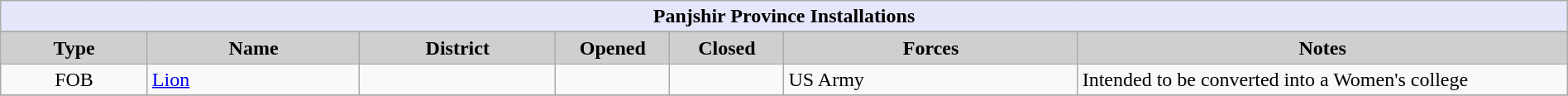<table class="wikitable sortable" width="100%">
<tr>
<th style="align: center; background: lavender" colspan="7"><strong>Panjshir Province Installations</strong></th>
</tr>
<tr style="background:#efefef; color:black">
</tr>
<tr>
<th style="background-color:#cfcfcf;" align="center" width="9%" align="center">Type</th>
<th style="background-color:#cfcfcf;" align="center" width="13%">Name</th>
<th style="background-color:#cfcfcf;" align="center" width="12%">District</th>
<th style="background-color:#cfcfcf;" align="center" width="7%">Opened</th>
<th style="background-color:#cfcfcf;" align="center" width="7%">Closed</th>
<th style="background-color:#cfcfcf;" align="center" width="18%" class="unsortable">Forces</th>
<th style="background-color:#cfcfcf;" align="center" width="30%" class="unsortable">Notes</th>
</tr>
<tr>
<td align="center">FOB</td>
<td><a href='#'>Lion</a></td>
<td align="center"></td>
<td align="center"></td>
<td align="center"></td>
<td> US Army</td>
<td>Intended to be converted into a Women's college</td>
</tr>
<tr>
</tr>
</table>
